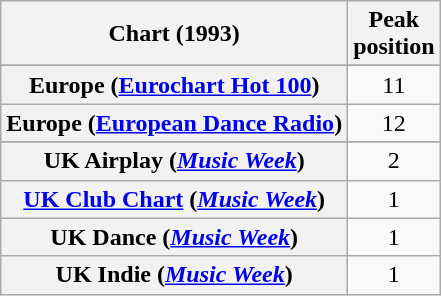<table class="wikitable sortable plainrowheaders" style="text-align:center">
<tr>
<th>Chart (1993)</th>
<th>Peak<br>position</th>
</tr>
<tr>
</tr>
<tr>
</tr>
<tr>
<th scope="row">Europe (<a href='#'>Eurochart Hot 100</a>)</th>
<td>11</td>
</tr>
<tr>
<th scope="row">Europe (<a href='#'>European Dance Radio</a>)</th>
<td>12</td>
</tr>
<tr>
</tr>
<tr>
</tr>
<tr>
</tr>
<tr>
</tr>
<tr>
<th scope="row">UK Airplay (<em><a href='#'>Music Week</a></em>)</th>
<td>2</td>
</tr>
<tr>
<th scope="row"><a href='#'>UK Club Chart</a> (<em><a href='#'>Music Week</a></em>)</th>
<td>1</td>
</tr>
<tr>
<th scope="row">UK Dance (<em><a href='#'>Music Week</a></em>)</th>
<td>1</td>
</tr>
<tr>
<th scope="row">UK Indie (<em><a href='#'>Music Week</a></em>)</th>
<td>1</td>
</tr>
</table>
